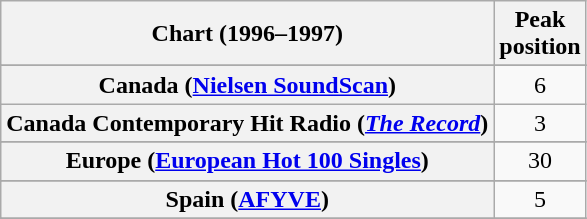<table class="wikitable sortable plainrowheaders" style="text-align:center">
<tr>
<th scope="col">Chart (1996–1997)</th>
<th scope="col">Peak<br>position</th>
</tr>
<tr>
</tr>
<tr>
<th scope="row">Canada (<a href='#'>Nielsen SoundScan</a>)</th>
<td>6</td>
</tr>
<tr>
<th scope="row">Canada Contemporary Hit Radio (<em><a href='#'>The Record</a></em>)</th>
<td>3</td>
</tr>
<tr>
</tr>
<tr>
</tr>
<tr>
</tr>
<tr>
<th scope="row">Europe (<a href='#'>European Hot 100 Singles</a>)</th>
<td>30</td>
</tr>
<tr>
</tr>
<tr>
</tr>
<tr>
</tr>
<tr>
</tr>
<tr>
</tr>
<tr>
</tr>
<tr>
<th scope="row">Spain (<a href='#'>AFYVE</a>)</th>
<td>5</td>
</tr>
<tr>
</tr>
<tr>
</tr>
<tr>
</tr>
<tr>
</tr>
<tr>
</tr>
<tr>
</tr>
<tr>
</tr>
<tr>
</tr>
<tr>
</tr>
<tr>
</tr>
</table>
